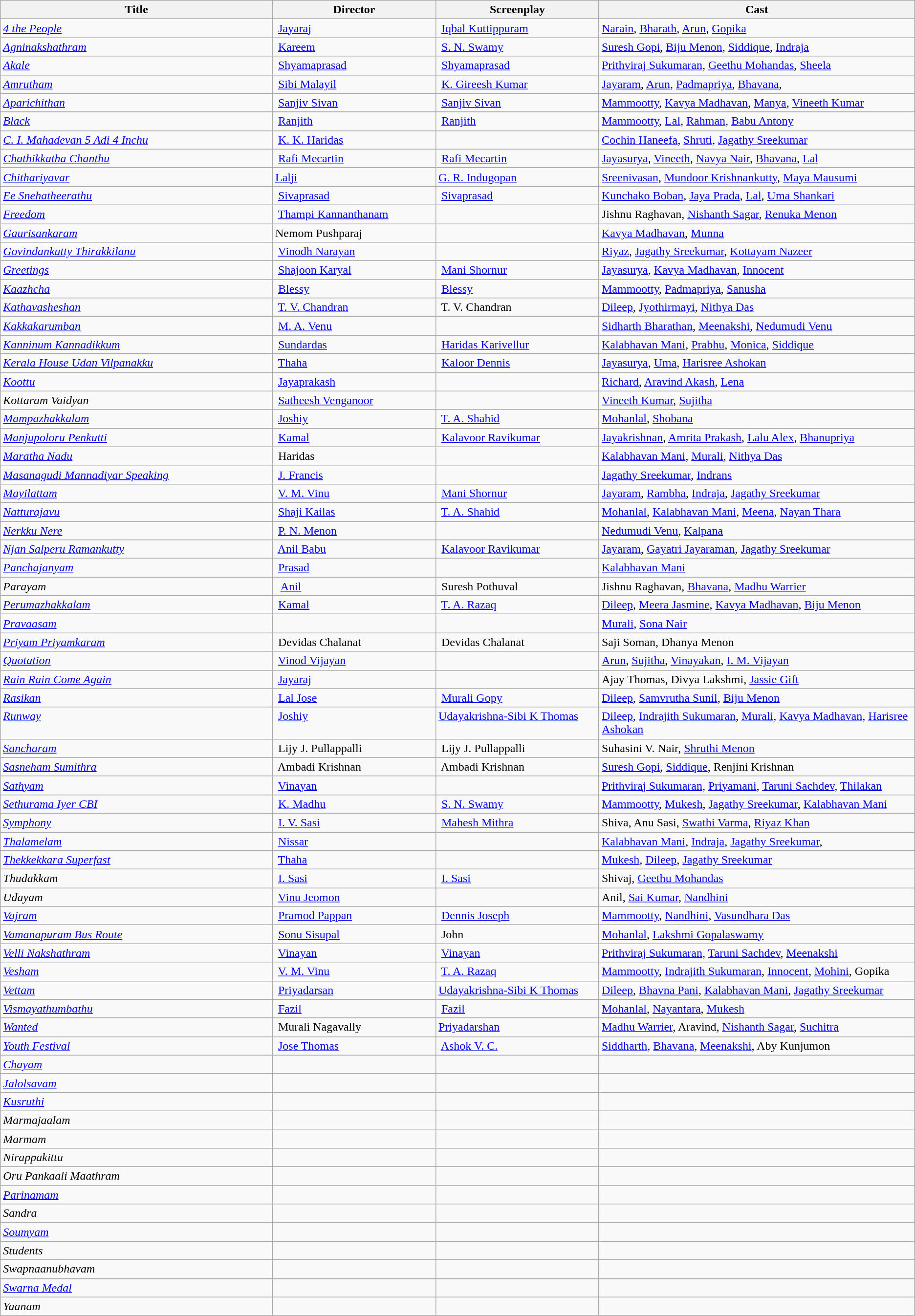<table class="sortable wikitable">
<tr>
<th style="width:25%;">Title</th>
<th style="width:15%;">Director</th>
<th style="width:15%;">Screenplay</th>
<th style="width:29%;">Cast</th>
</tr>
<tr valign="top">
<td><em><a href='#'>4 the People</a></em></td>
<td> <a href='#'>Jayaraj</a></td>
<td> <a href='#'>Iqbal Kuttippuram</a></td>
<td><a href='#'>Narain</a>, <a href='#'>Bharath</a>, <a href='#'>Arun</a>, <a href='#'>Gopika</a></td>
</tr>
<tr valign="top">
<td><em><a href='#'>Agninakshathram</a></em></td>
<td> <a href='#'>Kareem</a></td>
<td> <a href='#'>S. N. Swamy</a></td>
<td><a href='#'>Suresh Gopi</a>, <a href='#'>Biju Menon</a>, <a href='#'>Siddique</a>, <a href='#'>Indraja</a></td>
</tr>
<tr valign="top">
<td><em><a href='#'>Akale</a></em></td>
<td> <a href='#'>Shyamaprasad</a></td>
<td> <a href='#'>Shyamaprasad</a></td>
<td><a href='#'>Prithviraj Sukumaran</a>, <a href='#'>Geethu Mohandas</a>, <a href='#'>Sheela</a></td>
</tr>
<tr valign="top">
<td><em><a href='#'>Amrutham</a></em></td>
<td> <a href='#'>Sibi Malayil</a></td>
<td> <a href='#'>K. Gireesh Kumar</a></td>
<td><a href='#'>Jayaram</a>, <a href='#'>Arun</a>, <a href='#'>Padmapriya</a>, <a href='#'>Bhavana</a>,</td>
</tr>
<tr valign="top">
<td><em><a href='#'>Aparichithan</a></em></td>
<td> <a href='#'>Sanjiv Sivan</a></td>
<td> <a href='#'>Sanjiv Sivan</a></td>
<td><a href='#'>Mammootty</a>, <a href='#'>Kavya Madhavan</a>, <a href='#'>Manya</a>, <a href='#'>Vineeth Kumar</a></td>
</tr>
<tr valign="top">
<td><em><a href='#'>Black</a></em></td>
<td> <a href='#'>Ranjith</a></td>
<td> <a href='#'>Ranjith</a></td>
<td><a href='#'>Mammootty</a>, <a href='#'>Lal</a>, <a href='#'>Rahman</a>, <a href='#'>Babu Antony</a></td>
</tr>
<tr valign="top">
<td><em><a href='#'>C. I. Mahadevan 5 Adi 4 Inchu</a></em></td>
<td> <a href='#'>K. K. Haridas</a></td>
<td> </td>
<td><a href='#'>Cochin Haneefa</a>, <a href='#'>Shruti</a>, <a href='#'>Jagathy Sreekumar</a></td>
</tr>
<tr valign="top">
<td><em><a href='#'>Chathikkatha Chanthu</a></em></td>
<td> <a href='#'>Rafi Mecartin</a></td>
<td> <a href='#'>Rafi Mecartin</a></td>
<td><a href='#'>Jayasurya</a>, <a href='#'>Vineeth</a>, <a href='#'>Navya Nair</a>, <a href='#'>Bhavana</a>, <a href='#'>Lal</a></td>
</tr>
<tr valign="top">
<td><em><a href='#'>Chithariyavar</a></em></td>
<td><a href='#'>Lalji</a></td>
<td><a href='#'>G. R. Indugopan</a></td>
<td><a href='#'>Sreenivasan</a>, <a href='#'>Mundoor Krishnankutty</a>, <a href='#'>Maya Mausumi</a></td>
</tr>
<tr valign="top">
<td><em><a href='#'>Ee Snehatheerathu</a></em></td>
<td> <a href='#'>Sivaprasad</a></td>
<td> <a href='#'>Sivaprasad</a></td>
<td><a href='#'>Kunchako Boban</a>, <a href='#'>Jaya Prada</a>, <a href='#'>Lal</a>, <a href='#'>Uma Shankari</a></td>
</tr>
<tr valign="top">
<td><em><a href='#'>Freedom</a></em></td>
<td> <a href='#'>Thampi Kannanthanam</a></td>
<td> </td>
<td>Jishnu Raghavan, <a href='#'>Nishanth Sagar</a>, <a href='#'>Renuka Menon</a></td>
</tr>
<tr valign="top">
<td><em><a href='#'>Gaurisankaram</a></em></td>
<td>Nemom Pushparaj</td>
<td></td>
<td><a href='#'>Kavya Madhavan</a>, <a href='#'>Munna</a></td>
</tr>
<tr valign="top">
<td><em><a href='#'>Govindankutty Thirakkilanu</a></em></td>
<td> <a href='#'>Vinodh Narayan</a></td>
<td> </td>
<td><a href='#'>Riyaz</a>, <a href='#'>Jagathy Sreekumar</a>, <a href='#'>Kottayam Nazeer</a></td>
</tr>
<tr valign="top">
<td><em><a href='#'>Greetings</a></em></td>
<td> <a href='#'>Shajoon Karyal</a></td>
<td> <a href='#'>Mani Shornur</a></td>
<td><a href='#'>Jayasurya</a>, <a href='#'>Kavya Madhavan</a>, <a href='#'>Innocent</a></td>
</tr>
<tr valign="top">
<td><em><a href='#'>Kaazhcha</a></em></td>
<td> <a href='#'>Blessy</a></td>
<td> <a href='#'>Blessy</a></td>
<td><a href='#'>Mammootty</a>, <a href='#'>Padmapriya</a>, <a href='#'>Sanusha</a></td>
</tr>
<tr valign="top">
<td><em><a href='#'>Kathavasheshan</a></em></td>
<td> <a href='#'>T. V. Chandran</a></td>
<td> T. V. Chandran</td>
<td><a href='#'>Dileep</a>, <a href='#'>Jyothirmayi</a>, <a href='#'>Nithya Das</a></td>
</tr>
<tr valign="top">
<td><em><a href='#'>Kakkakarumban</a></em></td>
<td> <a href='#'>M. A. Venu</a></td>
<td> </td>
<td><a href='#'>Sidharth Bharathan</a>, <a href='#'>Meenakshi</a>, <a href='#'>Nedumudi Venu</a></td>
</tr>
<tr valign="top">
<td><em><a href='#'>Kanninum Kannadikkum</a></em></td>
<td> <a href='#'>Sundardas</a></td>
<td> <a href='#'>Haridas Karivellur</a></td>
<td><a href='#'>Kalabhavan Mani</a>, <a href='#'>Prabhu</a>, <a href='#'>Monica</a>, <a href='#'>Siddique</a></td>
</tr>
<tr valign="top">
<td><em><a href='#'>Kerala House Udan Vilpanakku</a></em></td>
<td> <a href='#'>Thaha</a></td>
<td> <a href='#'>Kaloor Dennis</a></td>
<td><a href='#'>Jayasurya</a>, <a href='#'>Uma</a>, <a href='#'>Harisree Ashokan</a></td>
</tr>
<tr valign="top">
<td><em><a href='#'>Koottu</a></em></td>
<td> <a href='#'>Jayaprakash</a></td>
<td> </td>
<td><a href='#'>Richard</a>, <a href='#'>Aravind Akash</a>, <a href='#'>Lena</a></td>
</tr>
<tr valign="top">
<td><em>Kottaram Vaidyan</em></td>
<td> <a href='#'>Satheesh Venganoor</a></td>
<td> </td>
<td><a href='#'>Vineeth Kumar</a>, <a href='#'>Sujitha</a></td>
</tr>
<tr valign="top">
<td><em><a href='#'>Mampazhakkalam</a></em></td>
<td> <a href='#'>Joshiy</a></td>
<td> <a href='#'>T. A. Shahid</a></td>
<td><a href='#'>Mohanlal</a>, <a href='#'>Shobana</a></td>
</tr>
<tr valign="top">
<td><em><a href='#'>Manjupoloru Penkutti</a></em></td>
<td> <a href='#'>Kamal</a></td>
<td> <a href='#'>Kalavoor Ravikumar</a></td>
<td><a href='#'>Jayakrishnan</a>, <a href='#'>Amrita Prakash</a>, <a href='#'>Lalu Alex</a>, <a href='#'>Bhanupriya</a></td>
</tr>
<tr valign="top">
<td><em><a href='#'>Maratha Nadu</a></em></td>
<td> Haridas</td>
<td> </td>
<td><a href='#'>Kalabhavan Mani</a>, <a href='#'>Murali</a>, <a href='#'>Nithya Das</a></td>
</tr>
<tr valign="top">
<td><em><a href='#'>Masanagudi Mannadiyar Speaking</a></em></td>
<td> <a href='#'>J. Francis</a></td>
<td> </td>
<td><a href='#'>Jagathy Sreekumar</a>, <a href='#'>Indrans</a></td>
</tr>
<tr valign="top">
<td><em><a href='#'>Mayilattam</a></em></td>
<td> <a href='#'>V. M. Vinu</a></td>
<td> <a href='#'>Mani Shornur</a></td>
<td><a href='#'>Jayaram</a>, <a href='#'>Rambha</a>, <a href='#'>Indraja</a>, <a href='#'>Jagathy Sreekumar</a></td>
</tr>
<tr valign="top">
<td><em><a href='#'>Natturajavu</a></em></td>
<td> <a href='#'>Shaji Kailas</a></td>
<td> <a href='#'>T. A. Shahid</a></td>
<td><a href='#'>Mohanlal</a>, <a href='#'>Kalabhavan Mani</a>, <a href='#'>Meena</a>, <a href='#'>Nayan Thara</a></td>
</tr>
<tr valign="top">
<td><em><a href='#'>Nerkku Nere</a></em></td>
<td> <a href='#'>P. N. Menon</a></td>
<td> </td>
<td><a href='#'>Nedumudi Venu</a>, <a href='#'>Kalpana</a></td>
</tr>
<tr valign="top">
<td><em><a href='#'>Njan Salperu Ramankutty</a></em></td>
<td> <a href='#'>Anil Babu</a></td>
<td> <a href='#'>Kalavoor Ravikumar</a></td>
<td><a href='#'>Jayaram</a>, <a href='#'>Gayatri Jayaraman</a>, <a href='#'>Jagathy Sreekumar</a></td>
</tr>
<tr valign="top">
<td><em><a href='#'>Panchajanyam</a></em></td>
<td> <a href='#'>Prasad</a></td>
<td> </td>
<td><a href='#'>Kalabhavan Mani</a></td>
</tr>
<tr valign="top">
<td><em>Parayam</em></td>
<td>  <a href='#'>Anil</a></td>
<td> Suresh Pothuval</td>
<td>Jishnu Raghavan, <a href='#'>Bhavana</a>, <a href='#'>Madhu Warrier</a></td>
</tr>
<tr valign="top">
<td><em><a href='#'>Perumazhakkalam</a></em></td>
<td> <a href='#'>Kamal</a></td>
<td> <a href='#'>T. A. Razaq</a></td>
<td><a href='#'>Dileep</a>, <a href='#'>Meera Jasmine</a>, <a href='#'>Kavya Madhavan</a>, <a href='#'>Biju Menon</a></td>
</tr>
<tr valign="top">
<td><em><a href='#'>Pravaasam</a></em></td>
<td> </td>
<td> </td>
<td><a href='#'>Murali</a>, <a href='#'>Sona Nair</a></td>
</tr>
<tr valign="top">
<td><em><a href='#'>Priyam Priyamkaram</a></em></td>
<td> Devidas Chalanat</td>
<td> Devidas Chalanat</td>
<td>Saji Soman, Dhanya Menon</td>
</tr>
<tr valign="top">
<td><em><a href='#'>Quotation</a></em></td>
<td> <a href='#'>Vinod Vijayan</a></td>
<td> </td>
<td><a href='#'>Arun</a>, <a href='#'>Sujitha</a>, <a href='#'>Vinayakan</a>, <a href='#'>I. M. Vijayan</a></td>
</tr>
<tr valign="top">
<td><em><a href='#'>Rain Rain Come Again</a></em></td>
<td> <a href='#'>Jayaraj</a></td>
<td> </td>
<td>Ajay Thomas, Divya Lakshmi, <a href='#'>Jassie Gift</a></td>
</tr>
<tr valign="top">
<td><em><a href='#'>Rasikan</a></em></td>
<td> <a href='#'>Lal Jose</a></td>
<td> <a href='#'>Murali Gopy</a></td>
<td><a href='#'>Dileep</a>, <a href='#'>Samvrutha Sunil</a>, <a href='#'>Biju Menon</a></td>
</tr>
<tr valign="top">
<td><em><a href='#'>Runway</a></em></td>
<td> <a href='#'>Joshiy</a></td>
<td><a href='#'>Udayakrishna-Sibi K Thomas</a></td>
<td><a href='#'>Dileep</a>, <a href='#'>Indrajith Sukumaran</a>, <a href='#'>Murali</a>, <a href='#'>Kavya Madhavan</a>, <a href='#'>Harisree Ashokan</a></td>
</tr>
<tr valign="top">
<td><em><a href='#'>Sancharam</a></em></td>
<td> Lijy J. Pullappalli</td>
<td> Lijy J. Pullappalli</td>
<td>Suhasini V. Nair, <a href='#'>Shruthi Menon</a></td>
</tr>
<tr valign="top">
<td><em><a href='#'>Sasneham Sumithra</a></em></td>
<td> Ambadi Krishnan</td>
<td> Ambadi Krishnan</td>
<td><a href='#'>Suresh Gopi</a>, <a href='#'>Siddique</a>, Renjini Krishnan</td>
</tr>
<tr valign="top">
<td><em><a href='#'>Sathyam</a></em></td>
<td> <a href='#'>Vinayan</a></td>
<td> </td>
<td><a href='#'>Prithviraj Sukumaran</a>, <a href='#'>Priyamani</a>, <a href='#'>Taruni Sachdev</a>, <a href='#'>Thilakan</a></td>
</tr>
<tr valign="top">
<td><em><a href='#'>Sethurama Iyer CBI</a></em></td>
<td> <a href='#'>K. Madhu</a></td>
<td> <a href='#'>S. N. Swamy</a></td>
<td><a href='#'>Mammootty</a>, <a href='#'>Mukesh</a>, <a href='#'>Jagathy Sreekumar</a>, <a href='#'>Kalabhavan Mani</a></td>
</tr>
<tr valign="top">
<td><em><a href='#'>Symphony</a></em></td>
<td> <a href='#'>I. V. Sasi</a></td>
<td> <a href='#'>Mahesh Mithra</a></td>
<td>Shiva, Anu Sasi, <a href='#'>Swathi Varma</a>, <a href='#'>Riyaz Khan</a></td>
</tr>
<tr valign="top">
<td><em><a href='#'>Thalamelam</a></em></td>
<td> <a href='#'>Nissar</a></td>
<td> </td>
<td><a href='#'>Kalabhavan Mani</a>, <a href='#'>Indraja</a>,  <a href='#'>Jagathy Sreekumar</a>,</td>
</tr>
<tr valign="top">
<td><em><a href='#'>Thekkekkara Superfast</a></em></td>
<td> <a href='#'>Thaha</a></td>
<td> </td>
<td><a href='#'>Mukesh</a>, <a href='#'>Dileep</a>, <a href='#'>Jagathy Sreekumar</a></td>
</tr>
<tr valign="top">
<td><em>Thudakkam</em></td>
<td> <a href='#'>I. Sasi</a></td>
<td> <a href='#'>I. Sasi</a></td>
<td>Shivaj, <a href='#'>Geethu Mohandas</a></td>
</tr>
<tr valign="top">
<td><em>Udayam</em></td>
<td> <a href='#'>Vinu Jeomon</a></td>
<td> </td>
<td>Anil, <a href='#'>Sai Kumar</a>, <a href='#'>Nandhini</a></td>
</tr>
<tr valign="top">
<td><em><a href='#'>Vajram</a></em></td>
<td> <a href='#'>Pramod Pappan</a></td>
<td> <a href='#'>Dennis Joseph</a></td>
<td><a href='#'>Mammootty</a>, <a href='#'>Nandhini</a>, <a href='#'>Vasundhara Das</a></td>
</tr>
<tr valign="top">
<td><em><a href='#'>Vamanapuram Bus Route</a></em></td>
<td> <a href='#'>Sonu Sisupal</a></td>
<td> John</td>
<td><a href='#'>Mohanlal</a>, <a href='#'>Lakshmi Gopalaswamy</a></td>
</tr>
<tr valign="top">
<td><em><a href='#'>Velli Nakshathram</a></em></td>
<td> <a href='#'>Vinayan</a></td>
<td> <a href='#'>Vinayan</a></td>
<td><a href='#'>Prithviraj Sukumaran</a>, <a href='#'>Taruni Sachdev</a>, <a href='#'>Meenakshi</a></td>
</tr>
<tr valign="top">
<td><em><a href='#'>Vesham</a></em></td>
<td> <a href='#'>V. M. Vinu</a></td>
<td> <a href='#'>T. A. Razaq</a></td>
<td><a href='#'>Mammootty</a>, <a href='#'>Indrajith Sukumaran</a>, <a href='#'>Innocent</a>, <a href='#'>Mohini</a>, Gopika</td>
</tr>
<tr valign="top">
<td><em><a href='#'>Vettam</a></em></td>
<td> <a href='#'>Priyadarsan</a></td>
<td><a href='#'>Udayakrishna-Sibi K Thomas</a></td>
<td><a href='#'>Dileep</a>, <a href='#'>Bhavna Pani</a>, <a href='#'>Kalabhavan Mani</a>, <a href='#'>Jagathy Sreekumar</a></td>
</tr>
<tr valign="top">
<td><em><a href='#'>Vismayathumbathu</a></em></td>
<td> <a href='#'>Fazil</a></td>
<td> <a href='#'>Fazil</a></td>
<td><a href='#'>Mohanlal</a>, <a href='#'>Nayantara</a>, <a href='#'>Mukesh</a></td>
</tr>
<tr valign="top">
<td><em><a href='#'>Wanted</a></em></td>
<td> Murali Nagavally</td>
<td><a href='#'>Priyadarshan</a></td>
<td><a href='#'>Madhu Warrier</a>, Aravind, <a href='#'>Nishanth Sagar</a>, <a href='#'>Suchitra</a></td>
</tr>
<tr valign="top">
<td><em><a href='#'>Youth Festival</a></em></td>
<td> <a href='#'>Jose Thomas</a></td>
<td> <a href='#'>Ashok V. C.</a></td>
<td><a href='#'>Siddharth</a>, <a href='#'>Bhavana</a>, <a href='#'>Meenakshi</a>, Aby Kunjumon</td>
</tr>
<tr>
<td><a href='#'><em>Chayam</em></a></td>
<td></td>
<td></td>
<td></td>
</tr>
<tr>
<td><em><a href='#'>Jalolsavam</a></em></td>
<td></td>
<td></td>
<td></td>
</tr>
<tr>
<td><em><a href='#'>Kusruthi</a></em></td>
<td></td>
<td></td>
<td></td>
</tr>
<tr>
<td><em>Marmajaalam</em></td>
<td></td>
<td></td>
<td></td>
</tr>
<tr>
<td><em>Marmam</em></td>
<td></td>
<td></td>
<td></td>
</tr>
<tr>
<td><em>Nirappakittu</em></td>
<td></td>
<td></td>
<td></td>
</tr>
<tr>
<td><em>Oru Pankaali Maathram</em></td>
<td></td>
<td></td>
<td></td>
</tr>
<tr>
<td><em><a href='#'>Parinamam</a></em></td>
<td></td>
<td></td>
<td></td>
</tr>
<tr>
<td><em>Sandra</em></td>
<td></td>
<td></td>
<td></td>
</tr>
<tr>
<td><em><a href='#'>Soumyam</a></em></td>
<td></td>
<td></td>
<td></td>
</tr>
<tr>
<td><em>Students</em></td>
<td></td>
<td></td>
<td></td>
</tr>
<tr>
<td><em>Swapnaanubhavam</em></td>
<td></td>
<td></td>
<td></td>
</tr>
<tr>
<td><a href='#'><em>Swarna Medal</em></a></td>
<td></td>
<td></td>
<td></td>
</tr>
<tr>
<td><em>Yaanam</em></td>
<td></td>
<td></td>
<td></td>
</tr>
</table>
